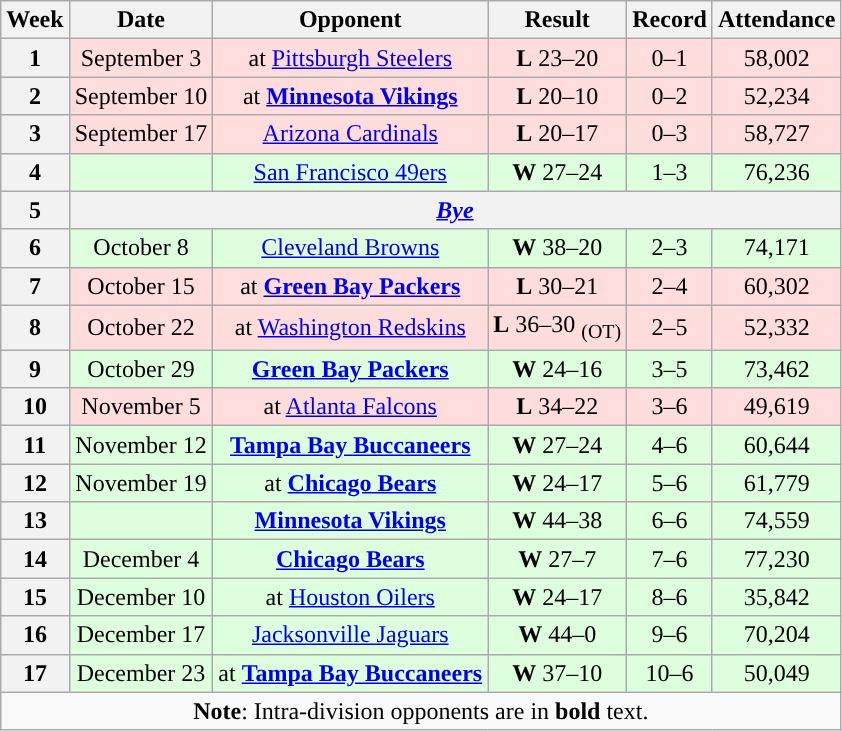<table class="wikitable" style="text-align: center;">
<tr>
<th>Week</th>
<th>Date</th>
<th>Opponent</th>
<th>Result</th>
<th>Record</th>
<th>Attendance</th>
</tr>
<tr style="background: #ffdddd;">
<th>1</th>
<td>September 3</td>
<td>at <a href='#'>Pittsburgh Steelers</a></td>
<td><strong>L</strong> 23–20</td>
<td>0–1</td>
<td>58,002</td>
</tr>
<tr style="background: #ffdddd;">
<th>2</th>
<td>September 10</td>
<td>at <strong><a href='#'>Minnesota Vikings</a></strong></td>
<td><strong>L</strong> 20–10</td>
<td>0–2</td>
<td>52,234</td>
</tr>
<tr style="background: #ffdddd;">
<th>3</th>
<td>September 17</td>
<td><a href='#'>Arizona Cardinals</a></td>
<td><strong>L</strong> 20–17</td>
<td>0–3</td>
<td>58,727</td>
</tr>
<tr style="background: #ddffdd;">
<th>4</th>
<td></td>
<td><a href='#'>San Francisco 49ers</a></td>
<td><strong>W</strong> 27–24</td>
<td>1–3</td>
<td>76,236</td>
</tr>
<tr>
<th>5</th>
<th colspan="5"><em><a href='#'>Bye</a></em></th>
</tr>
<tr style="background: #ddffdd;">
<th>6</th>
<td>October 8</td>
<td><a href='#'>Cleveland Browns</a></td>
<td><strong>W</strong> 38–20</td>
<td>2–3</td>
<td>74,171</td>
</tr>
<tr style="background: #ffdddd;">
<th>7</th>
<td>October 15</td>
<td>at <strong><a href='#'>Green Bay Packers</a></strong></td>
<td><strong>L</strong> 30–21</td>
<td>2–4</td>
<td>60,302</td>
</tr>
<tr style="background: #ffdddd;">
<th>8</th>
<td>October 22</td>
<td>at <a href='#'>Washington Redskins</a></td>
<td><strong>L</strong> 36–30 <sub>(OT)</sub></td>
<td>2–5</td>
<td>52,332</td>
</tr>
<tr style="background: #ddffdd;">
<th>9</th>
<td>October 29</td>
<td><strong><a href='#'>Green Bay Packers</a></strong></td>
<td><strong>W</strong> 24–16</td>
<td>3–5</td>
<td>73,462</td>
</tr>
<tr style="background: #ffdddd;">
<th>10</th>
<td>November 5</td>
<td>at <a href='#'>Atlanta Falcons</a></td>
<td><strong>L</strong> 34–22</td>
<td>3–6</td>
<td>49,619</td>
</tr>
<tr style="background: #ddffdd;">
<th>11</th>
<td>November 12</td>
<td><strong><a href='#'>Tampa Bay Buccaneers</a></strong></td>
<td><strong>W</strong> 27–24</td>
<td>4–6</td>
<td>60,644</td>
</tr>
<tr style="background: #ddffdd;">
<th>12</th>
<td>November 19</td>
<td>at <strong><a href='#'>Chicago Bears</a></strong></td>
<td><strong>W</strong> 24–17</td>
<td>5–6</td>
<td>61,779</td>
</tr>
<tr style="background: #ddffdd;">
<th>13</th>
<td></td>
<td><strong><a href='#'>Minnesota Vikings</a></strong></td>
<td><strong>W</strong> 44–38</td>
<td>6–6</td>
<td>74,559</td>
</tr>
<tr style="background: #ddffdd;">
<th>14</th>
<td>December 4</td>
<td><strong><a href='#'>Chicago Bears</a></strong></td>
<td><strong>W</strong> 27–7</td>
<td>7–6</td>
<td>77,230</td>
</tr>
<tr style="background: #ddffdd;">
<th>15</th>
<td>December 10</td>
<td>at <a href='#'>Houston Oilers</a></td>
<td><strong>W</strong> 24–17</td>
<td>8–6</td>
<td>35,842</td>
</tr>
<tr style="background: #ddffdd;">
<th>16</th>
<td>December 17</td>
<td><a href='#'>Jacksonville Jaguars</a></td>
<td><strong>W</strong> 44–0</td>
<td>9–6</td>
<td>70,204</td>
</tr>
<tr style="background: #ddffdd;">
<th>17</th>
<td>December 23</td>
<td>at <strong><a href='#'>Tampa Bay Buccaneers</a></strong></td>
<td><strong>W</strong> 37–10</td>
<td>10–6</td>
<td>50,049</td>
</tr>
<tr>
<td colspan="6"><strong>Note</strong>: Intra-division opponents are in <strong>bold</strong> text.</td>
</tr>
</table>
